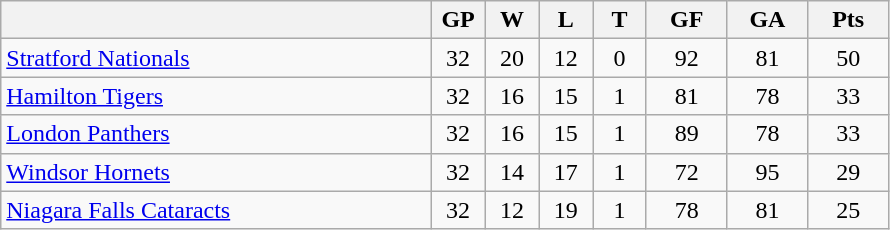<table class="wikitable">
<tr>
<th width="40%"></th>
<th width="5%">GP</th>
<th width="5%">W</th>
<th width="5%">L</th>
<th width="5%">T</th>
<th width="7.5%">GF</th>
<th width="7.5%">GA</th>
<th width="7.5%">Pts</th>
</tr>
<tr align="center">
<td align="left"><a href='#'>Stratford Nationals</a></td>
<td>32</td>
<td>20</td>
<td>12</td>
<td>0</td>
<td>92</td>
<td>81</td>
<td>50</td>
</tr>
<tr align="center">
<td align="left"><a href='#'>Hamilton Tigers</a></td>
<td>32</td>
<td>16</td>
<td>15</td>
<td>1</td>
<td>81</td>
<td>78</td>
<td>33</td>
</tr>
<tr align="center">
<td align="left"><a href='#'>London Panthers</a></td>
<td>32</td>
<td>16</td>
<td>15</td>
<td>1</td>
<td>89</td>
<td>78</td>
<td>33</td>
</tr>
<tr align="center">
<td align="left"><a href='#'>Windsor Hornets</a></td>
<td>32</td>
<td>14</td>
<td>17</td>
<td>1</td>
<td>72</td>
<td>95</td>
<td>29</td>
</tr>
<tr align="center">
<td align="left"><a href='#'>Niagara Falls Cataracts</a></td>
<td>32</td>
<td>12</td>
<td>19</td>
<td>1</td>
<td>78</td>
<td>81</td>
<td>25</td>
</tr>
</table>
